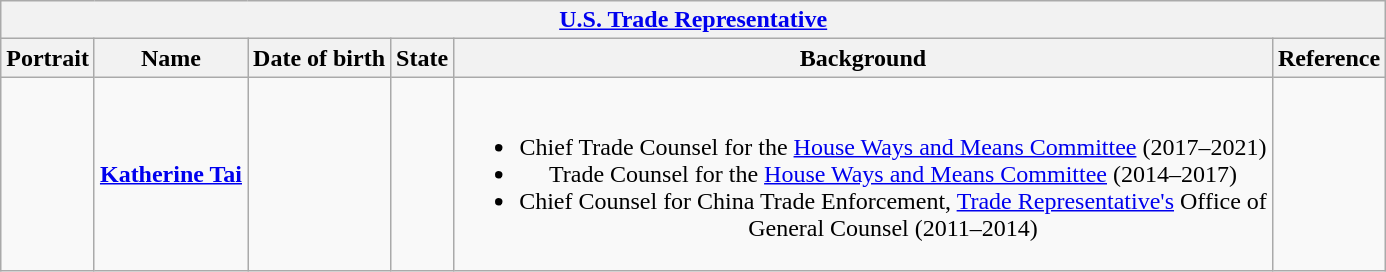<table class="wikitable collapsible" style="text-align:center;">
<tr>
<th colspan="6"><a href='#'>U.S. Trade Representative</a></th>
</tr>
<tr>
<th>Portrait</th>
<th>Name</th>
<th>Date of birth</th>
<th>State</th>
<th>Background</th>
<th>Reference</th>
</tr>
<tr>
<td></td>
<td><strong><a href='#'>Katherine Tai</a></strong></td>
<td></td>
<td></td>
<td><br><ul><li>Chief Trade Counsel for the <a href='#'>House Ways and Means Committee</a> (2017–2021)</li><li>Trade Counsel for the <a href='#'>House Ways and Means Committee</a> (2014–2017)</li><li>Chief Counsel for China Trade Enforcement, <a href='#'>Trade Representative's</a> Office of<br>General Counsel (2011–2014)</li></ul></td>
<td></td>
</tr>
</table>
